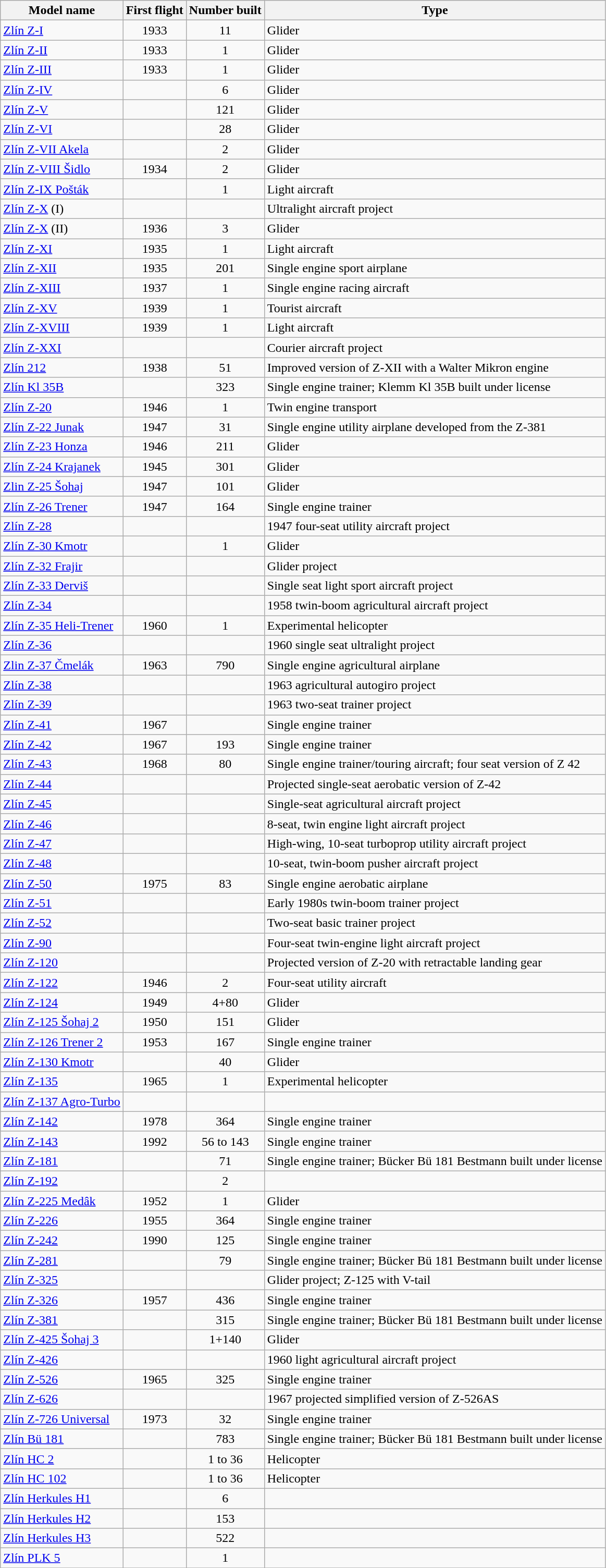<table class="wikitable sortable">
<tr>
<th>Model name</th>
<th>First flight</th>
<th>Number built</th>
<th>Type</th>
</tr>
<tr>
<td align=left><a href='#'>Zlín Z-I</a></td>
<td align=center>1933</td>
<td align=center>11</td>
<td align=left>Glider</td>
</tr>
<tr>
<td align=left><a href='#'>Zlín Z-II</a></td>
<td align=center>1933</td>
<td align=center>1</td>
<td align=left>Glider</td>
</tr>
<tr>
<td align=left><a href='#'>Zlín Z-III</a></td>
<td align=center>1933</td>
<td align=center>1</td>
<td align=left>Glider</td>
</tr>
<tr>
<td align=left><a href='#'>Zlín Z-IV</a></td>
<td align=center></td>
<td align=center>6</td>
<td align=left>Glider</td>
</tr>
<tr>
<td align=left><a href='#'>Zlín Z-V</a></td>
<td align=center></td>
<td align=center>121</td>
<td align=left>Glider</td>
</tr>
<tr>
<td align=left><a href='#'>Zlín Z-VI</a></td>
<td align=center></td>
<td align=center>28</td>
<td align=left>Glider</td>
</tr>
<tr>
<td align=left><a href='#'>Zlín Z-VII Akela</a></td>
<td align=center></td>
<td align=center>2</td>
<td align=left>Glider</td>
</tr>
<tr>
<td align=left><a href='#'>Zlín Z-VIII Šidlo</a></td>
<td align=center>1934</td>
<td align=center>2</td>
<td align=left>Glider</td>
</tr>
<tr>
<td align=left><a href='#'>Zlín Z-IX Pošták</a></td>
<td align=center></td>
<td align=center>1</td>
<td align=left>Light aircraft</td>
</tr>
<tr>
<td align=left><a href='#'>Zlín Z-X</a> (I)</td>
<td align=center></td>
<td align=center></td>
<td align=left>Ultralight aircraft project</td>
</tr>
<tr>
<td align=left><a href='#'>Zlín Z-X</a> (II)</td>
<td align=center>1936</td>
<td align=center>3</td>
<td align=left>Glider</td>
</tr>
<tr>
<td align=left><a href='#'>Zlín Z-XI</a></td>
<td align=center>1935</td>
<td align=center>1</td>
<td align=left>Light aircraft</td>
</tr>
<tr>
<td align=left><a href='#'>Zlín Z-XII</a></td>
<td align=center>1935</td>
<td align=center>201</td>
<td align=left>Single engine sport airplane</td>
</tr>
<tr>
<td align=left><a href='#'>Zlín Z-XIII</a></td>
<td align=center>1937</td>
<td align=center>1</td>
<td align=left>Single engine racing aircraft</td>
</tr>
<tr>
<td align=left><a href='#'>Zlín Z-XV</a></td>
<td align=center>1939</td>
<td align=center>1</td>
<td align=left>Tourist aircraft</td>
</tr>
<tr>
<td align=left><a href='#'>Zlín Z-XVIII</a></td>
<td align=center>1939</td>
<td align=center>1</td>
<td align=left>Light aircraft</td>
</tr>
<tr>
<td align=left><a href='#'>Zlín Z-XXI</a></td>
<td align=center></td>
<td align=center></td>
<td align=left>Courier aircraft project</td>
</tr>
<tr>
<td align=left><a href='#'>Zlín 212</a></td>
<td align=center>1938</td>
<td align=center>51</td>
<td align=left>Improved version of Z-XII with a Walter Mikron engine</td>
</tr>
<tr>
<td align=left><a href='#'>Zlín Kl 35B</a></td>
<td align=center></td>
<td align=center>323</td>
<td align=left>Single engine trainer; Klemm Kl 35B built under license</td>
</tr>
<tr>
<td align=left><a href='#'>Zlín Z-20</a></td>
<td align=center>1946</td>
<td align=center>1</td>
<td align=left>Twin engine transport</td>
</tr>
<tr>
<td align=left><a href='#'>Zlín Z-22 Junak</a></td>
<td align=center>1947</td>
<td align=center>31</td>
<td align=left>Single engine utility airplane developed from the Z-381</td>
</tr>
<tr>
<td align=left><a href='#'>Zlín Z-23 Honza</a></td>
<td align=center>1946</td>
<td align=center>211</td>
<td align=left>Glider</td>
</tr>
<tr>
<td align=left><a href='#'>Zlín Z-24 Krajanek</a></td>
<td align=center>1945</td>
<td align=center>301</td>
<td align=left>Glider</td>
</tr>
<tr>
<td align=left><a href='#'>Zlin Z-25 Šohaj</a></td>
<td align=center>1947</td>
<td align=center>101</td>
<td align=left>Glider</td>
</tr>
<tr>
<td align=left><a href='#'>Zlín Z-26 Trener</a></td>
<td align=center>1947</td>
<td align=center>164</td>
<td align=left>Single engine trainer</td>
</tr>
<tr>
<td align=left><a href='#'>Zlín Z-28</a></td>
<td align=center></td>
<td align=center></td>
<td align=left>1947 four-seat utility aircraft project</td>
</tr>
<tr>
<td align=left><a href='#'>Zlín Z-30 Kmotr</a></td>
<td align=center></td>
<td align=center>1</td>
<td align=left>Glider</td>
</tr>
<tr>
<td align=left><a href='#'>Zlín Z-32 Frajir</a></td>
<td align=center></td>
<td align=center></td>
<td align=left>Glider project</td>
</tr>
<tr>
<td align=left><a href='#'>Zlín Z-33 Derviš</a></td>
<td align=center></td>
<td align=center></td>
<td align=left>Single seat light sport aircraft project</td>
</tr>
<tr>
<td align=left><a href='#'>Zlín Z-34</a></td>
<td align=center></td>
<td align=center></td>
<td align=left>1958 twin-boom agricultural aircraft project</td>
</tr>
<tr>
<td align=left><a href='#'>Zlín Z-35 Heli-Trener</a></td>
<td align=center>1960</td>
<td align=center>1</td>
<td align=left>Experimental helicopter</td>
</tr>
<tr>
<td align=left><a href='#'>Zlín Z-36</a></td>
<td align=center></td>
<td align=center></td>
<td align=left>1960 single seat ultralight project</td>
</tr>
<tr>
<td align=left><a href='#'>Zlin Z-37 Čmelák</a></td>
<td align=center>1963</td>
<td align=center>790</td>
<td align=left>Single engine agricultural airplane</td>
</tr>
<tr>
<td align=left><a href='#'>Zlín Z-38</a></td>
<td align=center></td>
<td align=center></td>
<td align=left>1963 agricultural autogiro project</td>
</tr>
<tr>
<td align=left><a href='#'>Zlín Z-39</a></td>
<td align=center></td>
<td align=center></td>
<td align=left>1963 two-seat trainer project</td>
</tr>
<tr>
<td align=left><a href='#'>Zlín Z-41</a></td>
<td align=center>1967</td>
<td align=center></td>
<td align=left>Single engine trainer</td>
</tr>
<tr>
<td align=left><a href='#'>Zlín Z-42</a></td>
<td align=center>1967</td>
<td align=center>193</td>
<td align=left>Single engine trainer</td>
</tr>
<tr>
<td align=left><a href='#'>Zlín Z-43</a></td>
<td align=center>1968</td>
<td align=center>80</td>
<td align=left>Single engine trainer/touring aircraft; four seat version of Z 42</td>
</tr>
<tr>
<td align=left><a href='#'>Zlín Z-44</a></td>
<td align=center></td>
<td align=center></td>
<td align=left>Projected single-seat aerobatic version of Z-42</td>
</tr>
<tr>
<td align=left><a href='#'>Zlín Z-45</a></td>
<td align=center></td>
<td align=center></td>
<td align=left>Single-seat agricultural aircraft project</td>
</tr>
<tr>
<td align=left><a href='#'>Zlín Z-46</a></td>
<td align=center></td>
<td align=center></td>
<td align=left>8-seat, twin engine light aircraft project</td>
</tr>
<tr>
<td align=left><a href='#'>Zlín Z-47</a></td>
<td align=center></td>
<td align=center></td>
<td align=left>High-wing, 10-seat turboprop utility aircraft project</td>
</tr>
<tr>
<td align=left><a href='#'>Zlín Z-48</a></td>
<td align=center></td>
<td align=center></td>
<td align=left>10-seat, twin-boom pusher aircraft project</td>
</tr>
<tr>
<td align=left><a href='#'>Zlín Z-50</a></td>
<td align=center>1975</td>
<td align=center>83</td>
<td align=left>Single engine aerobatic airplane</td>
</tr>
<tr>
<td align=left><a href='#'>Zlín Z-51</a></td>
<td align=center></td>
<td align=center></td>
<td align=left>Early 1980s twin-boom trainer project</td>
</tr>
<tr>
<td align=left><a href='#'>Zlín Z-52</a></td>
<td align=center></td>
<td align=center></td>
<td align=left>Two-seat basic trainer project</td>
</tr>
<tr>
<td align=left><a href='#'>Zlín Z-90</a></td>
<td align=center></td>
<td align=center></td>
<td align=left>Four-seat twin-engine light aircraft project</td>
</tr>
<tr>
<td align=left><a href='#'>Zlín Z-120</a></td>
<td align=center></td>
<td align=center></td>
<td align=left>Projected version of Z-20 with retractable landing gear</td>
</tr>
<tr>
<td align=left><a href='#'>Zlín Z-122</a></td>
<td align=center>1946</td>
<td align=center>2</td>
<td align=left>Four-seat utility aircraft</td>
</tr>
<tr>
<td align=left><a href='#'>Zlín Z-124</a></td>
<td align=center>1949</td>
<td align=center>4+80</td>
<td align=left>Glider</td>
</tr>
<tr>
<td align=left><a href='#'>Zlín Z-125 Šohaj 2</a></td>
<td align=center>1950</td>
<td align=center>151</td>
<td align=left>Glider</td>
</tr>
<tr>
<td align=left><a href='#'>Zlín Z-126 Trener 2</a></td>
<td align=center>1953</td>
<td align=center>167</td>
<td align=left>Single engine trainer</td>
</tr>
<tr>
<td align=left><a href='#'>Zlín Z-130 Kmotr</a></td>
<td align=center></td>
<td align=center>40</td>
<td align=left>Glider</td>
</tr>
<tr>
<td align=left><a href='#'>Zlín Z-135</a></td>
<td align=center>1965</td>
<td align=center>1</td>
<td align=left>Experimental helicopter</td>
</tr>
<tr>
<td align=left><a href='#'>Zlín Z-137 Agro-Turbo</a></td>
<td align=center></td>
<td align=center></td>
<td align=left></td>
</tr>
<tr>
<td align=left><a href='#'>Zlín Z-142</a></td>
<td align=center>1978</td>
<td align=center>364</td>
<td align=left>Single engine trainer</td>
</tr>
<tr>
<td align=left><a href='#'>Zlín Z-143</a></td>
<td align=center>1992</td>
<td align=center>56 to 143</td>
<td align=left>Single engine trainer</td>
</tr>
<tr>
<td align=left><a href='#'>Zlín Z-181</a></td>
<td align=center></td>
<td align=center>71</td>
<td align=left>Single engine trainer; Bücker Bü 181 Bestmann built under license</td>
</tr>
<tr>
<td align=left><a href='#'>Zlín Z-192</a></td>
<td align=center></td>
<td align=center>2</td>
<td align=left></td>
</tr>
<tr>
<td align=left><a href='#'>Zlín Z-225 Medâk</a></td>
<td align=center>1952</td>
<td align=center>1</td>
<td align=left>Glider</td>
</tr>
<tr>
<td align=left><a href='#'>Zlín Z-226</a></td>
<td align=center>1955</td>
<td align=center>364</td>
<td align=left>Single engine trainer</td>
</tr>
<tr>
<td align=left><a href='#'>Zlín Z-242</a></td>
<td align=center>1990</td>
<td align=center>125</td>
<td align=left>Single engine trainer</td>
</tr>
<tr>
<td align=left><a href='#'>Zlín Z-281</a></td>
<td align=center></td>
<td align=center>79</td>
<td align=left>Single engine trainer; Bücker Bü 181 Bestmann built under license</td>
</tr>
<tr>
<td align=left><a href='#'>Zlín Z-325</a></td>
<td align=center></td>
<td align=center></td>
<td align=left>Glider project; Z-125 with V-tail</td>
</tr>
<tr>
<td align=left><a href='#'>Zlín Z-326</a></td>
<td align=center>1957</td>
<td align=center>436</td>
<td align=left>Single engine trainer</td>
</tr>
<tr>
<td align=left><a href='#'>Zlín Z-381</a></td>
<td align=center></td>
<td align=center>315</td>
<td align=left>Single engine trainer; Bücker Bü 181 Bestmann built under license</td>
</tr>
<tr>
<td align=left><a href='#'>Zlín Z-425 Šohaj 3</a></td>
<td align=center></td>
<td align=center>1+140</td>
<td align=left>Glider</td>
</tr>
<tr>
<td align=left><a href='#'>Zlín Z-426</a></td>
<td align=center></td>
<td align=center></td>
<td align=left>1960 light agricultural aircraft project</td>
</tr>
<tr>
<td align=left><a href='#'>Zlín Z-526</a></td>
<td align=center>1965</td>
<td align=center>325</td>
<td align=left>Single engine trainer</td>
</tr>
<tr>
<td align=left><a href='#'>Zlín Z-626</a></td>
<td align=center></td>
<td align=center></td>
<td align=left>1967 projected simplified version of Z-526AS</td>
</tr>
<tr>
<td align=left><a href='#'>Zlín Z-726 Universal</a></td>
<td align=center>1973</td>
<td align=center>32</td>
<td align=left>Single engine trainer</td>
</tr>
<tr>
<td align=left><a href='#'>Zlín Bü 181</a></td>
<td align=center></td>
<td align=center>783</td>
<td align=left>Single engine trainer; Bücker Bü 181 Bestmann built under license</td>
</tr>
<tr>
<td align=left><a href='#'>Zlín HC 2</a></td>
<td align=center></td>
<td align=center>1 to 36</td>
<td align=left>Helicopter</td>
</tr>
<tr>
<td align=left><a href='#'>Zlín HC 102</a></td>
<td align=center></td>
<td align=center>1 to 36</td>
<td align=left>Helicopter</td>
</tr>
<tr>
<td align=left><a href='#'>Zlín Herkules H1</a></td>
<td align=center></td>
<td align=center>6</td>
<td align=left></td>
</tr>
<tr>
<td align=left><a href='#'>Zlín Herkules H2</a></td>
<td align=center></td>
<td align=center>153</td>
<td align=left></td>
</tr>
<tr>
<td align=left><a href='#'>Zlín Herkules H3</a></td>
<td align=center></td>
<td align=center>522</td>
<td align=left></td>
</tr>
<tr>
<td align=left><a href='#'>Zlín PLK 5</a></td>
<td align=center></td>
<td align=center>1</td>
<td align=left></td>
</tr>
<tr>
</tr>
</table>
